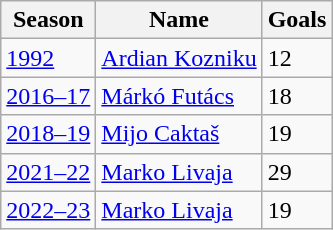<table class="wikitable">
<tr>
<th>Season</th>
<th>Name</th>
<th>Goals</th>
</tr>
<tr>
<td><a href='#'>1992</a></td>
<td> <a href='#'>Ardian Kozniku</a></td>
<td>12</td>
</tr>
<tr>
<td><a href='#'>2016–17</a></td>
<td> <a href='#'>Márkó Futács</a></td>
<td>18</td>
</tr>
<tr>
<td><a href='#'>2018–19</a></td>
<td> <a href='#'>Mijo Caktaš</a></td>
<td>19</td>
</tr>
<tr>
<td><a href='#'>2021–22</a></td>
<td> <a href='#'>Marko Livaja</a></td>
<td>29</td>
</tr>
<tr>
<td><a href='#'>2022–23</a></td>
<td> <a href='#'>Marko Livaja</a></td>
<td>19</td>
</tr>
</table>
